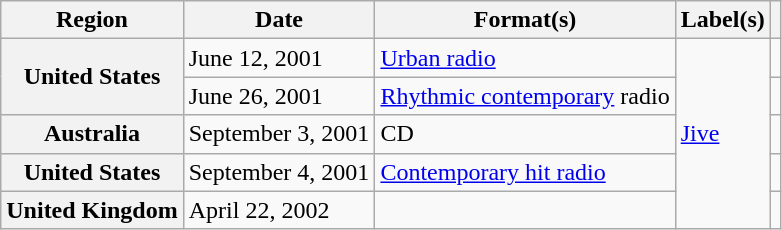<table class="wikitable plainrowheaders">
<tr>
<th scope="col">Region</th>
<th scope="col">Date</th>
<th scope="col">Format(s)</th>
<th scope="col">Label(s)</th>
<th scope="col"></th>
</tr>
<tr>
<th scope="row" rowspan="2">United States</th>
<td>June 12, 2001</td>
<td><a href='#'>Urban radio</a></td>
<td rowspan="5"><a href='#'>Jive</a></td>
<td></td>
</tr>
<tr>
<td>June 26, 2001</td>
<td><a href='#'>Rhythmic contemporary</a> radio</td>
<td></td>
</tr>
<tr>
<th scope="row">Australia</th>
<td>September 3, 2001</td>
<td>CD</td>
<td></td>
</tr>
<tr>
<th scope="row">United States</th>
<td>September 4, 2001</td>
<td><a href='#'>Contemporary hit radio</a></td>
<td></td>
</tr>
<tr>
<th scope="row">United Kingdom</th>
<td>April 22, 2002</td>
<td></td>
<td></td>
</tr>
</table>
